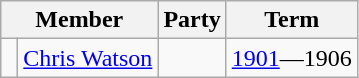<table class="wikitable">
<tr>
<th colspan="2">Member</th>
<th>Party</th>
<th>Term</th>
</tr>
<tr>
<td> </td>
<td><a href='#'>Chris Watson</a></td>
<td></td>
<td><a href='#'>1901</a>—1906</td>
</tr>
</table>
